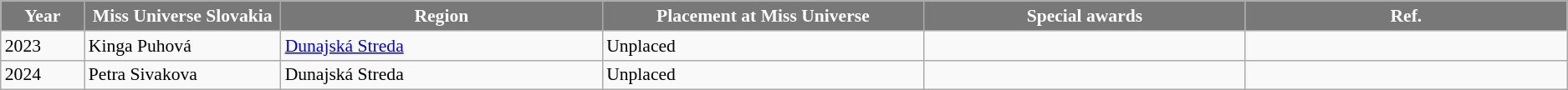<table class="wikitable " style="font-size: 90%;">
<tr>
<th width="60" style="background-color:#787878;color:#FFFFFF;">Year</th>
<th width="150" style="background-color:#787878;color:#FFFFFF;">Miss Universe Slovakia</th>
<th width="250" style="background-color:#787878;color:#FFFFFF;">Region</th>
<th width="250" style="background-color:#787878;color:#FFFFFF;">Placement at Miss Universe</th>
<th width="250" style="background-color:#787878;color:#FFFFFF;">Special awards</th>
<th width="250" style="background-color:#787878;color:#FFFFFF;">Ref.</th>
</tr>
<tr>
<td>2023</td>
<td>Kinga Puhová</td>
<td><a href='#'>Dunajská Streda</a></td>
<td>Unplaced</td>
<td></td>
<td></td>
</tr>
<tr>
<td>2024</td>
<td>Petra Sivakova</td>
<td>Dunajská Streda</td>
<td>Unplaced</td>
<td></td>
<td></td>
</tr>
</table>
